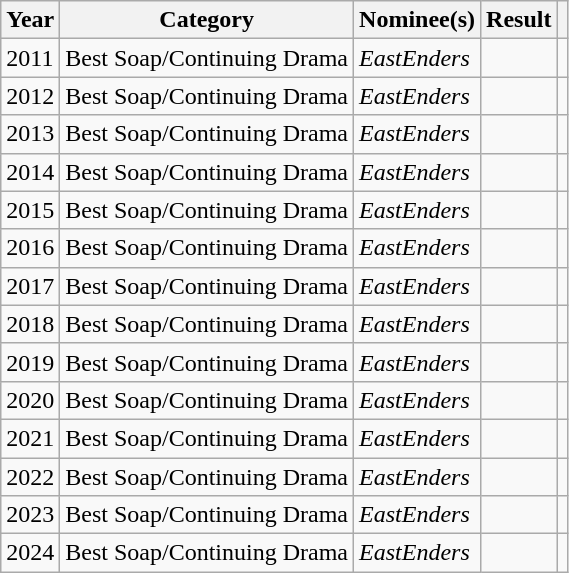<table class="wikitable">
<tr>
<th>Year</th>
<th>Category</th>
<th>Nominee(s)</th>
<th>Result</th>
<th></th>
</tr>
<tr>
<td>2011</td>
<td>Best Soap/Continuing Drama</td>
<td><em>EastEnders</em></td>
<td></td>
<td align="center"></td>
</tr>
<tr>
<td>2012</td>
<td>Best Soap/Continuing Drama</td>
<td><em>EastEnders</em></td>
<td></td>
<td align="center"></td>
</tr>
<tr>
<td>2013</td>
<td>Best Soap/Continuing Drama</td>
<td><em>EastEnders</em></td>
<td></td>
<td align="center"></td>
</tr>
<tr>
<td>2014</td>
<td>Best Soap/Continuing Drama</td>
<td><em>EastEnders</em></td>
<td></td>
<td align="center"></td>
</tr>
<tr>
<td>2015</td>
<td>Best Soap/Continuing Drama</td>
<td><em>EastEnders</em></td>
<td></td>
<td align="center"></td>
</tr>
<tr>
<td>2016</td>
<td>Best Soap/Continuing Drama</td>
<td><em>EastEnders</em></td>
<td></td>
<td align="center"></td>
</tr>
<tr>
<td>2017</td>
<td>Best Soap/Continuing Drama</td>
<td><em>EastEnders</em></td>
<td></td>
<td align="center"></td>
</tr>
<tr>
<td>2018</td>
<td>Best Soap/Continuing Drama</td>
<td><em>EastEnders</em></td>
<td></td>
<td align="center"></td>
</tr>
<tr>
<td>2019</td>
<td>Best Soap/Continuing Drama</td>
<td><em>EastEnders</em></td>
<td></td>
<td align="center"></td>
</tr>
<tr>
<td>2020</td>
<td>Best Soap/Continuing Drama</td>
<td><em>EastEnders</em></td>
<td></td>
<td align="center"></td>
</tr>
<tr>
<td>2021</td>
<td>Best Soap/Continuing Drama</td>
<td><em>EastEnders</em></td>
<td></td>
<td align="center"></td>
</tr>
<tr>
<td>2022</td>
<td>Best Soap/Continuing Drama</td>
<td><em>EastEnders</em></td>
<td></td>
<td align="center"></td>
</tr>
<tr>
<td>2023</td>
<td>Best Soap/Continuing Drama</td>
<td><em>EastEnders</em></td>
<td></td>
<td align="center"></td>
</tr>
<tr>
<td>2024</td>
<td>Best Soap/Continuing Drama</td>
<td><em>EastEnders</em></td>
<td></td>
<td></td>
</tr>
</table>
